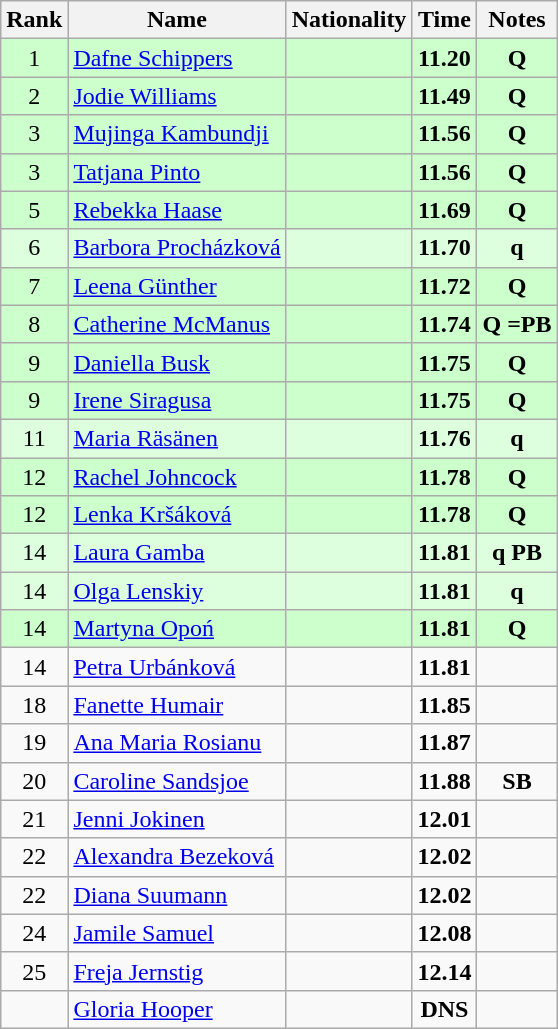<table class="wikitable sortable" style="text-align:center">
<tr>
<th>Rank</th>
<th>Name</th>
<th>Nationality</th>
<th>Time</th>
<th>Notes</th>
</tr>
<tr bgcolor=ccffcc>
<td>1</td>
<td align=left><a href='#'>Dafne Schippers</a></td>
<td align=left></td>
<td><strong>11.20</strong></td>
<td><strong>Q</strong></td>
</tr>
<tr bgcolor=ccffcc>
<td>2</td>
<td align=left><a href='#'>Jodie Williams</a></td>
<td align=left></td>
<td><strong>11.49</strong></td>
<td><strong>Q</strong></td>
</tr>
<tr bgcolor=ccffcc>
<td>3</td>
<td align=left><a href='#'>Mujinga Kambundji</a></td>
<td align=left></td>
<td><strong>11.56</strong></td>
<td><strong>Q</strong></td>
</tr>
<tr bgcolor=ccffcc>
<td>3</td>
<td align=left><a href='#'>Tatjana Pinto</a></td>
<td align=left></td>
<td><strong>11.56</strong></td>
<td><strong>Q</strong></td>
</tr>
<tr bgcolor=ccffcc>
<td>5</td>
<td align=left><a href='#'>Rebekka Haase</a></td>
<td align=left></td>
<td><strong>11.69</strong></td>
<td><strong>Q</strong></td>
</tr>
<tr bgcolor=ddffdd>
<td>6</td>
<td align=left><a href='#'>Barbora Procházková</a></td>
<td align=left></td>
<td><strong>11.70</strong></td>
<td><strong>q</strong></td>
</tr>
<tr bgcolor=ccffcc>
<td>7</td>
<td align=left><a href='#'>Leena Günther</a></td>
<td align=left></td>
<td><strong>11.72</strong></td>
<td><strong>Q</strong></td>
</tr>
<tr bgcolor=ccffcc>
<td>8</td>
<td align=left><a href='#'>Catherine McManus</a></td>
<td align=left></td>
<td><strong>11.74</strong></td>
<td><strong>Q =PB</strong></td>
</tr>
<tr bgcolor=ccffcc>
<td>9</td>
<td align=left><a href='#'>Daniella Busk</a></td>
<td align=left></td>
<td><strong>11.75</strong></td>
<td><strong>Q</strong></td>
</tr>
<tr bgcolor=ccffcc>
<td>9</td>
<td align=left><a href='#'>Irene Siragusa</a></td>
<td align=left></td>
<td><strong>11.75</strong></td>
<td><strong>Q</strong></td>
</tr>
<tr bgcolor=ddffdd>
<td>11</td>
<td align=left><a href='#'>Maria Räsänen</a></td>
<td align=left></td>
<td><strong>11.76</strong></td>
<td><strong>q</strong></td>
</tr>
<tr bgcolor=ccffcc>
<td>12</td>
<td align=left><a href='#'>Rachel Johncock</a></td>
<td align=left></td>
<td><strong>11.78</strong></td>
<td><strong>Q</strong></td>
</tr>
<tr bgcolor=ccffcc>
<td>12</td>
<td align=left><a href='#'>Lenka Kršáková</a></td>
<td align=left></td>
<td><strong>11.78</strong></td>
<td><strong>Q</strong></td>
</tr>
<tr bgcolor=ddffdd>
<td>14</td>
<td align=left><a href='#'>Laura Gamba</a></td>
<td align=left></td>
<td><strong>11.81</strong></td>
<td><strong>q PB</strong></td>
</tr>
<tr bgcolor=ddffdd>
<td>14</td>
<td align=left><a href='#'>Olga Lenskiy</a></td>
<td align=left></td>
<td><strong>11.81</strong></td>
<td><strong>q</strong></td>
</tr>
<tr bgcolor=ccffcc>
<td>14</td>
<td align=left><a href='#'>Martyna Opoń</a></td>
<td align=left></td>
<td><strong>11.81</strong></td>
<td><strong>Q</strong></td>
</tr>
<tr>
<td>14</td>
<td align=left><a href='#'>Petra Urbánková</a></td>
<td align=left></td>
<td><strong>11.81</strong></td>
<td></td>
</tr>
<tr>
<td>18</td>
<td align=left><a href='#'>Fanette Humair</a></td>
<td align=left></td>
<td><strong>11.85</strong></td>
<td></td>
</tr>
<tr>
<td>19</td>
<td align=left><a href='#'>Ana Maria Rosianu</a></td>
<td align=left></td>
<td><strong>11.87</strong></td>
<td></td>
</tr>
<tr>
<td>20</td>
<td align=left><a href='#'>Caroline Sandsjoe</a></td>
<td align=left></td>
<td><strong>11.88</strong></td>
<td><strong>SB</strong></td>
</tr>
<tr>
<td>21</td>
<td align=left><a href='#'>Jenni Jokinen</a></td>
<td align=left></td>
<td><strong>12.01</strong></td>
<td></td>
</tr>
<tr>
<td>22</td>
<td align=left><a href='#'>Alexandra Bezeková</a></td>
<td align=left></td>
<td><strong>12.02</strong></td>
<td></td>
</tr>
<tr>
<td>22</td>
<td align=left><a href='#'>Diana Suumann</a></td>
<td align=left></td>
<td><strong>12.02</strong></td>
<td></td>
</tr>
<tr>
<td>24</td>
<td align=left><a href='#'>Jamile Samuel</a></td>
<td align=left></td>
<td><strong>12.08</strong></td>
<td></td>
</tr>
<tr>
<td>25</td>
<td align=left><a href='#'>Freja Jernstig</a></td>
<td align=left></td>
<td><strong>12.14</strong></td>
<td></td>
</tr>
<tr>
<td></td>
<td align=left><a href='#'>Gloria Hooper</a></td>
<td align=left></td>
<td><strong>DNS</strong></td>
<td></td>
</tr>
</table>
